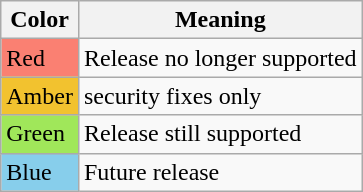<table class="wikitable">
<tr>
<th>Color</th>
<th>Meaning</th>
</tr>
<tr>
<td style="background:salmon;">Red</td>
<td>Release no longer supported</td>
</tr>
<tr>
<td style="background:#f2c22f;">Amber</td>
<td>security fixes only</td>
</tr>
<tr>
<td style="background:#a0e75a;">Green</td>
<td>Release still supported</td>
</tr>
<tr>
<td style="background:skyBlue;">Blue</td>
<td>Future release</td>
</tr>
</table>
